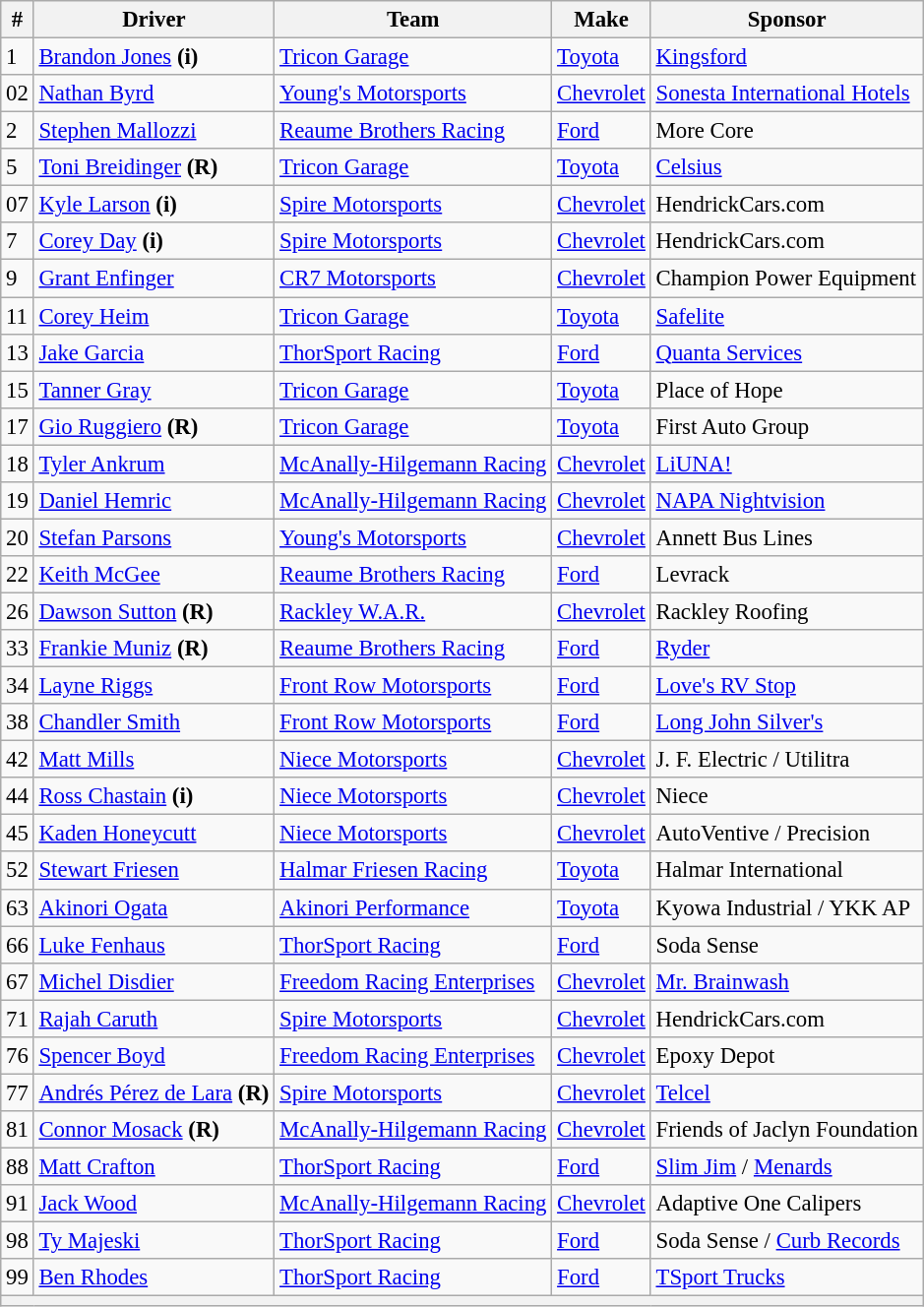<table class="wikitable" style="font-size: 95%;">
<tr>
<th>#</th>
<th>Driver</th>
<th>Team</th>
<th>Make</th>
<th>Sponsor</th>
</tr>
<tr>
<td>1</td>
<td><a href='#'>Brandon Jones</a> <strong>(i)</strong></td>
<td><a href='#'>Tricon Garage</a></td>
<td><a href='#'>Toyota</a></td>
<td><a href='#'>Kingsford</a></td>
</tr>
<tr>
<td>02</td>
<td><a href='#'>Nathan Byrd</a></td>
<td><a href='#'>Young's Motorsports</a></td>
<td><a href='#'>Chevrolet</a></td>
<td><a href='#'>Sonesta International Hotels</a></td>
</tr>
<tr>
<td>2</td>
<td><a href='#'>Stephen Mallozzi</a></td>
<td><a href='#'>Reaume Brothers Racing</a></td>
<td><a href='#'>Ford</a></td>
<td>More Core</td>
</tr>
<tr>
<td>5</td>
<td><a href='#'>Toni Breidinger</a> <strong>(R)</strong></td>
<td><a href='#'>Tricon Garage</a></td>
<td><a href='#'>Toyota</a></td>
<td><a href='#'>Celsius</a></td>
</tr>
<tr>
<td>07</td>
<td><a href='#'>Kyle Larson</a> <strong>(i)</strong></td>
<td><a href='#'>Spire Motorsports</a></td>
<td><a href='#'>Chevrolet</a></td>
<td>HendrickCars.com</td>
</tr>
<tr>
<td>7</td>
<td><a href='#'>Corey Day</a> <strong>(i)</strong></td>
<td><a href='#'>Spire Motorsports</a></td>
<td><a href='#'>Chevrolet</a></td>
<td>HendrickCars.com</td>
</tr>
<tr>
<td>9</td>
<td><a href='#'>Grant Enfinger</a></td>
<td><a href='#'>CR7 Motorsports</a></td>
<td><a href='#'>Chevrolet</a></td>
<td>Champion Power Equipment</td>
</tr>
<tr>
<td>11</td>
<td><a href='#'>Corey Heim</a></td>
<td><a href='#'>Tricon Garage</a></td>
<td><a href='#'>Toyota</a></td>
<td><a href='#'>Safelite</a></td>
</tr>
<tr>
<td>13</td>
<td><a href='#'>Jake Garcia</a></td>
<td><a href='#'>ThorSport Racing</a></td>
<td><a href='#'>Ford</a></td>
<td><a href='#'>Quanta Services</a></td>
</tr>
<tr>
<td>15</td>
<td><a href='#'>Tanner Gray</a></td>
<td><a href='#'>Tricon Garage</a></td>
<td><a href='#'>Toyota</a></td>
<td>Place of Hope</td>
</tr>
<tr>
<td>17</td>
<td><a href='#'>Gio Ruggiero</a> <strong>(R)</strong></td>
<td><a href='#'>Tricon Garage</a></td>
<td><a href='#'>Toyota</a></td>
<td>First Auto Group</td>
</tr>
<tr>
<td>18</td>
<td><a href='#'>Tyler Ankrum</a></td>
<td><a href='#'>McAnally-Hilgemann Racing</a></td>
<td><a href='#'>Chevrolet</a></td>
<td><a href='#'>LiUNA!</a></td>
</tr>
<tr>
<td>19</td>
<td><a href='#'>Daniel Hemric</a></td>
<td><a href='#'>McAnally-Hilgemann Racing</a></td>
<td><a href='#'>Chevrolet</a></td>
<td><a href='#'>NAPA Nightvision</a></td>
</tr>
<tr>
<td>20</td>
<td><a href='#'>Stefan Parsons</a></td>
<td><a href='#'>Young's Motorsports</a></td>
<td><a href='#'>Chevrolet</a></td>
<td>Annett Bus Lines</td>
</tr>
<tr>
<td>22</td>
<td nowrap=""><a href='#'>Keith McGee</a></td>
<td><a href='#'>Reaume Brothers Racing</a></td>
<td><a href='#'>Ford</a></td>
<td>Levrack</td>
</tr>
<tr>
<td>26</td>
<td><a href='#'>Dawson Sutton</a> <strong>(R)</strong></td>
<td><a href='#'>Rackley W.A.R.</a></td>
<td><a href='#'>Chevrolet</a></td>
<td>Rackley Roofing</td>
</tr>
<tr>
<td>33</td>
<td><a href='#'>Frankie Muniz</a> <strong>(R)</strong></td>
<td><a href='#'>Reaume Brothers Racing</a></td>
<td><a href='#'>Ford</a></td>
<td><a href='#'>Ryder</a></td>
</tr>
<tr>
<td>34</td>
<td><a href='#'>Layne Riggs</a></td>
<td><a href='#'>Front Row Motorsports</a></td>
<td><a href='#'>Ford</a></td>
<td><a href='#'>Love's RV Stop</a></td>
</tr>
<tr>
<td>38</td>
<td><a href='#'>Chandler Smith</a></td>
<td><a href='#'>Front Row Motorsports</a></td>
<td><a href='#'>Ford</a></td>
<td><a href='#'>Long John Silver's</a></td>
</tr>
<tr>
<td>42</td>
<td><a href='#'>Matt Mills</a></td>
<td><a href='#'>Niece Motorsports</a></td>
<td><a href='#'>Chevrolet</a></td>
<td>J. F. Electric / Utilitra</td>
</tr>
<tr>
<td>44</td>
<td><a href='#'>Ross Chastain</a> <strong>(i)</strong></td>
<td><a href='#'>Niece Motorsports</a></td>
<td><a href='#'>Chevrolet</a></td>
<td>Niece</td>
</tr>
<tr>
<td>45</td>
<td><a href='#'>Kaden Honeycutt</a></td>
<td><a href='#'>Niece Motorsports</a></td>
<td><a href='#'>Chevrolet</a></td>
<td>AutoVentive / Precision</td>
</tr>
<tr>
<td>52</td>
<td><a href='#'>Stewart Friesen</a></td>
<td><a href='#'>Halmar Friesen Racing</a></td>
<td><a href='#'>Toyota</a></td>
<td>Halmar International</td>
</tr>
<tr>
<td>63</td>
<td><a href='#'>Akinori Ogata</a></td>
<td><a href='#'>Akinori Performance</a></td>
<td><a href='#'>Toyota</a></td>
<td>Kyowa Industrial / YKK AP</td>
</tr>
<tr>
<td>66</td>
<td><a href='#'>Luke Fenhaus</a></td>
<td><a href='#'>ThorSport Racing</a></td>
<td><a href='#'>Ford</a></td>
<td>Soda Sense</td>
</tr>
<tr>
<td>67</td>
<td><a href='#'>Michel Disdier</a></td>
<td><a href='#'>Freedom Racing Enterprises</a></td>
<td><a href='#'>Chevrolet</a></td>
<td><a href='#'>Mr. Brainwash</a></td>
</tr>
<tr>
<td>71</td>
<td><a href='#'>Rajah Caruth</a></td>
<td><a href='#'>Spire Motorsports</a></td>
<td><a href='#'>Chevrolet</a></td>
<td>HendrickCars.com</td>
</tr>
<tr>
<td>76</td>
<td><a href='#'>Spencer Boyd</a></td>
<td><a href='#'>Freedom Racing Enterprises</a></td>
<td><a href='#'>Chevrolet</a></td>
<td>Epoxy Depot</td>
</tr>
<tr>
<td>77</td>
<td><a href='#'>Andrés Pérez de Lara</a> <strong>(R)</strong></td>
<td><a href='#'>Spire Motorsports</a></td>
<td><a href='#'>Chevrolet</a></td>
<td><a href='#'>Telcel</a></td>
</tr>
<tr>
<td>81</td>
<td><a href='#'>Connor Mosack</a> <strong>(R)</strong></td>
<td><a href='#'>McAnally-Hilgemann Racing</a></td>
<td><a href='#'>Chevrolet</a></td>
<td>Friends of Jaclyn Foundation</td>
</tr>
<tr>
<td>88</td>
<td><a href='#'>Matt Crafton</a></td>
<td><a href='#'>ThorSport Racing</a></td>
<td><a href='#'>Ford</a></td>
<td><a href='#'>Slim Jim</a> / <a href='#'>Menards</a></td>
</tr>
<tr>
<td>91</td>
<td><a href='#'>Jack Wood</a></td>
<td><a href='#'>McAnally-Hilgemann Racing</a></td>
<td><a href='#'>Chevrolet</a></td>
<td>Adaptive One Calipers</td>
</tr>
<tr>
<td>98</td>
<td><a href='#'>Ty Majeski</a></td>
<td><a href='#'>ThorSport Racing</a></td>
<td><a href='#'>Ford</a></td>
<td>Soda Sense / <a href='#'>Curb Records</a></td>
</tr>
<tr>
<td>99</td>
<td><a href='#'>Ben Rhodes</a></td>
<td><a href='#'>ThorSport Racing</a></td>
<td><a href='#'>Ford</a></td>
<td><a href='#'>TSport Trucks</a></td>
</tr>
<tr>
<th colspan="5"></th>
</tr>
</table>
